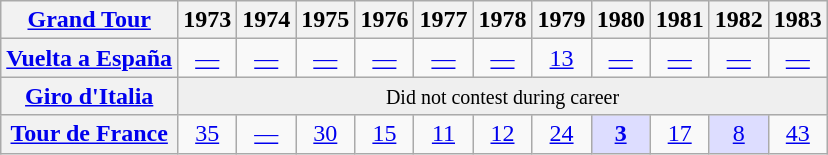<table class="wikitable plainrowheaders">
<tr>
<th scope="col"><a href='#'>Grand Tour</a></th>
<th scope="col">1973</th>
<th scope="col">1974</th>
<th scope="col">1975</th>
<th scope="col">1976</th>
<th scope="col">1977</th>
<th scope="col">1978</th>
<th scope="col">1979</th>
<th scope="col">1980</th>
<th scope="col">1981</th>
<th scope="col">1982</th>
<th scope="col">1983</th>
</tr>
<tr style="text-align:center;">
<th scope="row"> <a href='#'>Vuelta a España</a></th>
<td><a href='#'>—</a></td>
<td><a href='#'>—</a></td>
<td><a href='#'>—</a></td>
<td><a href='#'>—</a></td>
<td><a href='#'>—</a></td>
<td><a href='#'>—</a></td>
<td><a href='#'>13</a></td>
<td><a href='#'>—</a></td>
<td><a href='#'>—</a></td>
<td><a href='#'>—</a></td>
<td><a href='#'>—</a></td>
</tr>
<tr style="text-align:center;">
<th scope="row"> <a href='#'>Giro d'Italia</a></th>
<td style="text-align:center; background:#efefef;" colspan=11><small>Did not contest during career</small></td>
</tr>
<tr style="text-align:center;">
<th scope="row"> <a href='#'>Tour de France</a></th>
<td><a href='#'>35</a></td>
<td><a href='#'>—</a></td>
<td><a href='#'>30</a></td>
<td><a href='#'>15</a></td>
<td><a href='#'>11</a></td>
<td><a href='#'>12</a></td>
<td><a href='#'>24</a></td>
<td style="background:#ddddff;"><a href='#'><strong>3</strong></a></td>
<td><a href='#'>17</a></td>
<td style="background:#ddddff;"><a href='#'>8</a></td>
<td><a href='#'>43</a></td>
</tr>
</table>
